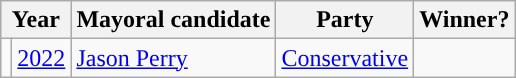<table class="wikitable">
<tr>
<th colspan="2">Year</th>
<th>Mayoral candidate</th>
<th>Party</th>
<th>Winner?</th>
</tr>
<tr>
<td style="background-color: "></td>
<td><a href='#'>2022</a></td>
<td><a href='#'>Jason Perry</a></td>
<td><a href='#'>Conservative</a></td>
<td></td>
</tr>
</table>
